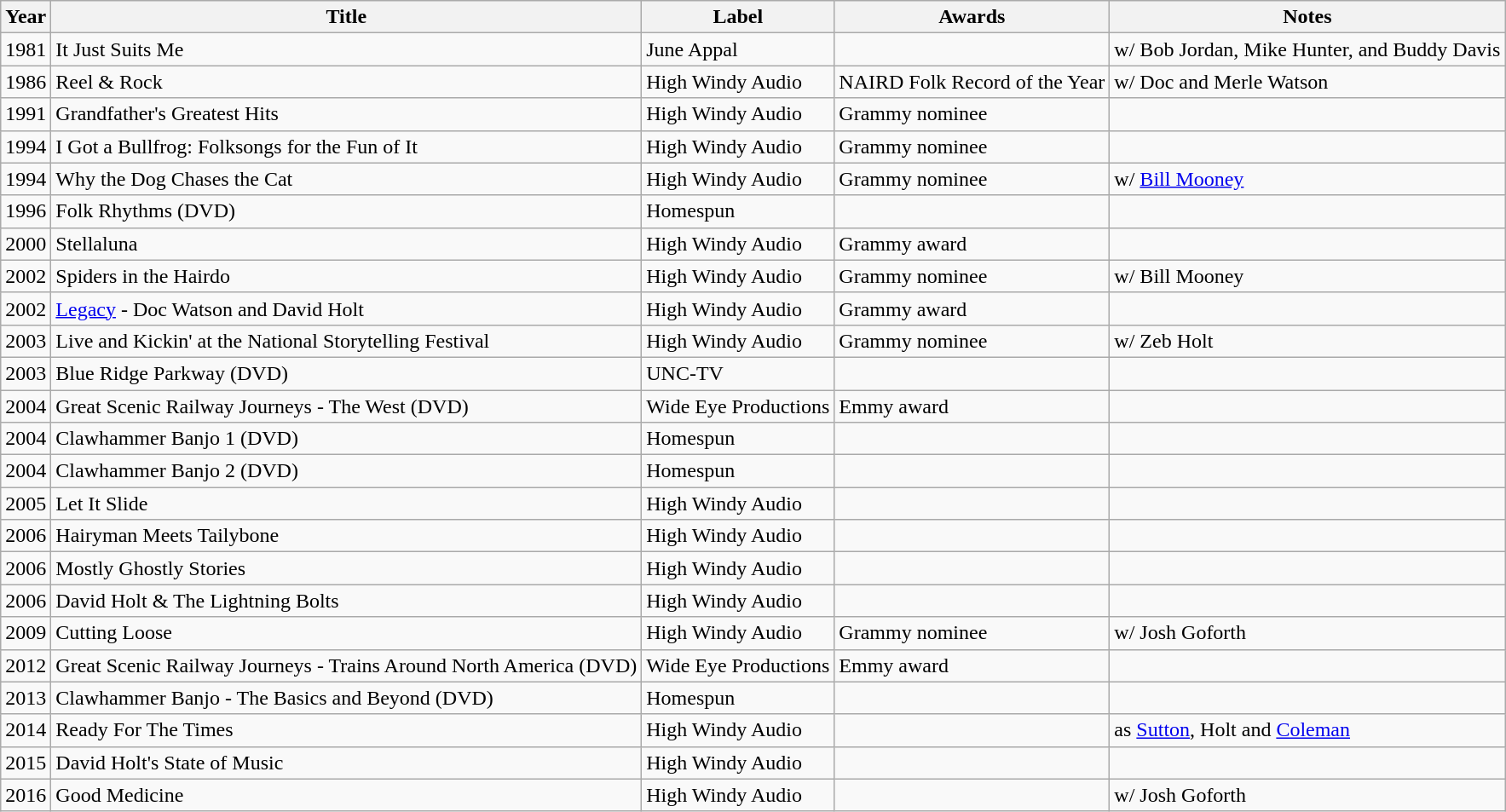<table class="wikitable sortable">
<tr>
<th>Year</th>
<th>Title</th>
<th>Label</th>
<th>Awards</th>
<th>Notes</th>
</tr>
<tr>
<td>1981</td>
<td>It Just Suits Me</td>
<td>June Appal</td>
<td></td>
<td>w/ Bob Jordan, Mike Hunter, and Buddy Davis</td>
</tr>
<tr>
<td>1986</td>
<td>Reel & Rock</td>
<td>High Windy Audio</td>
<td>NAIRD Folk Record of the Year</td>
<td>w/ Doc and Merle Watson</td>
</tr>
<tr>
<td>1991</td>
<td>Grandfather's Greatest Hits</td>
<td>High Windy Audio</td>
<td>Grammy nominee</td>
<td></td>
</tr>
<tr>
<td>1994</td>
<td>I Got a Bullfrog: Folksongs for the Fun of It</td>
<td>High Windy Audio</td>
<td>Grammy nominee</td>
<td></td>
</tr>
<tr>
<td>1994</td>
<td>Why the Dog Chases the Cat</td>
<td>High Windy Audio</td>
<td>Grammy nominee</td>
<td>w/ <a href='#'>Bill Mooney</a></td>
</tr>
<tr>
<td>1996</td>
<td>Folk Rhythms (DVD)</td>
<td>Homespun</td>
<td></td>
<td></td>
</tr>
<tr>
<td>2000</td>
<td>Stellaluna</td>
<td>High Windy Audio</td>
<td>Grammy award</td>
<td></td>
</tr>
<tr>
<td>2002</td>
<td>Spiders in the Hairdo</td>
<td>High Windy Audio</td>
<td>Grammy nominee</td>
<td>w/ Bill Mooney</td>
</tr>
<tr>
<td>2002</td>
<td><a href='#'>Legacy</a> - Doc Watson and David Holt</td>
<td>High Windy Audio</td>
<td>Grammy award</td>
<td></td>
</tr>
<tr>
<td>2003</td>
<td>Live and Kickin' at the National Storytelling Festival</td>
<td>High Windy Audio</td>
<td>Grammy nominee</td>
<td>w/ Zeb Holt</td>
</tr>
<tr>
<td>2003</td>
<td>Blue Ridge Parkway (DVD)</td>
<td>UNC-TV</td>
<td></td>
<td></td>
</tr>
<tr>
<td>2004</td>
<td>Great Scenic Railway Journeys - The West (DVD)</td>
<td>Wide Eye Productions</td>
<td>Emmy award</td>
<td></td>
</tr>
<tr>
<td>2004</td>
<td>Clawhammer Banjo 1 (DVD)</td>
<td>Homespun</td>
<td></td>
<td></td>
</tr>
<tr>
<td>2004</td>
<td>Clawhammer Banjo 2 (DVD)</td>
<td>Homespun</td>
<td></td>
<td></td>
</tr>
<tr>
<td>2005</td>
<td>Let It Slide</td>
<td>High Windy Audio</td>
<td></td>
<td></td>
</tr>
<tr>
<td>2006</td>
<td>Hairyman Meets Tailybone</td>
<td>High Windy Audio</td>
<td></td>
<td></td>
</tr>
<tr>
<td>2006</td>
<td>Mostly Ghostly Stories</td>
<td>High Windy Audio</td>
<td></td>
<td></td>
</tr>
<tr>
<td>2006</td>
<td>David Holt & The Lightning Bolts</td>
<td>High Windy Audio</td>
<td></td>
<td></td>
</tr>
<tr>
<td>2009</td>
<td>Cutting Loose</td>
<td>High Windy Audio</td>
<td>Grammy nominee</td>
<td>w/ Josh Goforth</td>
</tr>
<tr>
<td>2012</td>
<td>Great Scenic Railway Journeys - Trains Around North America (DVD)</td>
<td>Wide Eye Productions</td>
<td>Emmy award</td>
<td></td>
</tr>
<tr>
<td>2013</td>
<td>Clawhammer Banjo - The Basics and Beyond (DVD)</td>
<td>Homespun</td>
<td></td>
<td></td>
</tr>
<tr>
<td>2014</td>
<td>Ready For The Times</td>
<td>High Windy Audio</td>
<td></td>
<td>as <a href='#'>Sutton</a>, Holt and <a href='#'>Coleman</a></td>
</tr>
<tr>
<td>2015</td>
<td>David Holt's State of Music</td>
<td>High Windy Audio</td>
<td></td>
<td></td>
</tr>
<tr>
<td>2016</td>
<td>Good Medicine</td>
<td>High Windy Audio</td>
<td></td>
<td>w/ Josh Goforth</td>
</tr>
</table>
